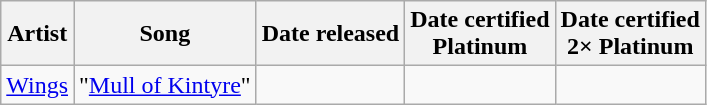<table class="wikitable plainrowheaders sortable">
<tr>
<th scope=col>Artist</th>
<th scope=col>Song</th>
<th scope=col>Date released</th>
<th scope=col>Date certified<br>Platinum</th>
<th scope=col>Date certified<br>2× Platinum</th>
</tr>
<tr>
<td><a href='#'>Wings</a></td>
<td>"<a href='#'>Mull of Kintyre</a>"</td>
<td></td>
<td></td>
<td></td>
</tr>
</table>
